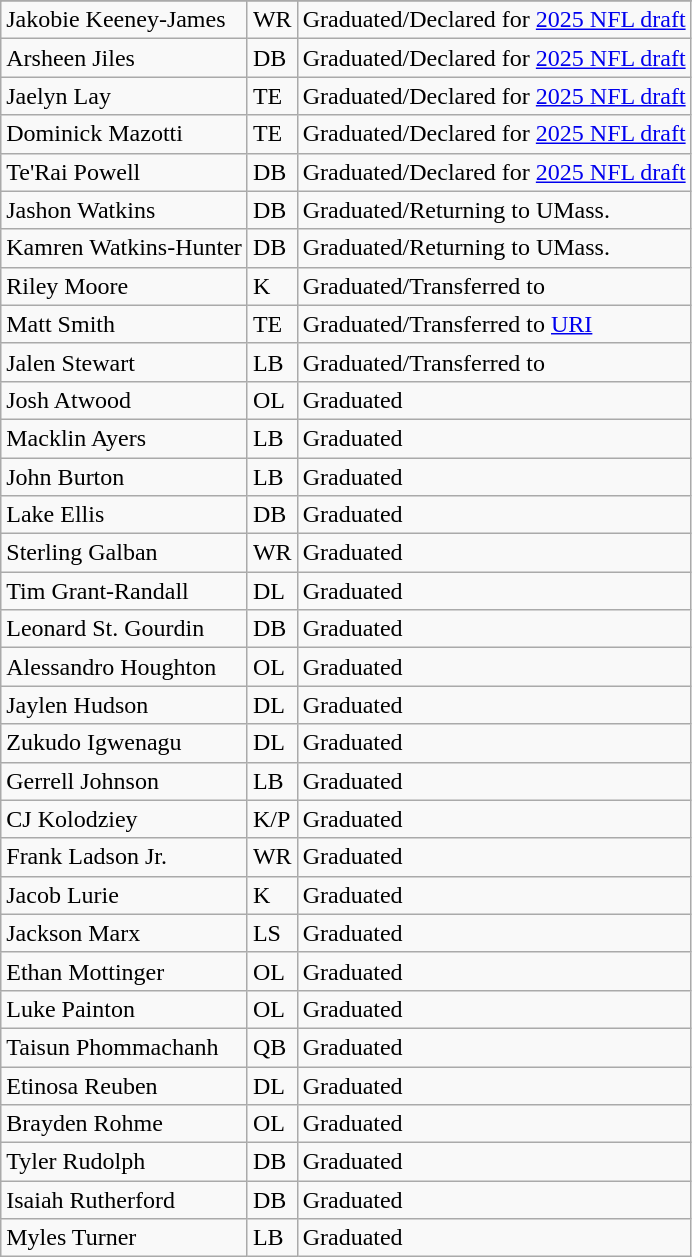<table class="wikitable sortable mw-collapsible mw-collapsed">
<tr>
</tr>
<tr>
</tr>
<tr>
<td>Jakobie Keeney-James</td>
<td>WR</td>
<td>Graduated/Declared for <a href='#'>2025 NFL draft</a></td>
</tr>
<tr>
<td>Arsheen Jiles</td>
<td>DB</td>
<td>Graduated/Declared for <a href='#'>2025 NFL draft</a></td>
</tr>
<tr>
<td>Jaelyn Lay</td>
<td>TE</td>
<td>Graduated/Declared for <a href='#'>2025 NFL draft</a></td>
</tr>
<tr>
<td>Dominick Mazotti</td>
<td>TE</td>
<td>Graduated/Declared for <a href='#'>2025 NFL draft</a></td>
</tr>
<tr>
<td>Te'Rai Powell</td>
<td>DB</td>
<td>Graduated/Declared for <a href='#'>2025 NFL draft</a></td>
</tr>
<tr>
<td>Jashon Watkins</td>
<td>DB</td>
<td>Graduated/Returning to UMass.</td>
</tr>
<tr>
<td>Kamren Watkins-Hunter</td>
<td>DB</td>
<td>Graduated/Returning to UMass.</td>
</tr>
<tr>
<td>Riley Moore</td>
<td>K</td>
<td>Graduated/Transferred to</td>
</tr>
<tr>
<td>Matt Smith</td>
<td>TE</td>
<td>Graduated/Transferred to <a href='#'>URI</a></td>
</tr>
<tr>
<td>Jalen Stewart</td>
<td>LB</td>
<td>Graduated/Transferred to</td>
</tr>
<tr>
<td>Josh Atwood</td>
<td>OL</td>
<td>Graduated</td>
</tr>
<tr>
<td>Macklin Ayers</td>
<td>LB</td>
<td>Graduated</td>
</tr>
<tr>
<td>John Burton</td>
<td>LB</td>
<td>Graduated</td>
</tr>
<tr>
<td>Lake Ellis</td>
<td>DB</td>
<td>Graduated</td>
</tr>
<tr>
<td>Sterling Galban</td>
<td>WR</td>
<td>Graduated</td>
</tr>
<tr>
<td>Tim Grant-Randall</td>
<td>DL</td>
<td>Graduated</td>
</tr>
<tr>
<td>Leonard St. Gourdin</td>
<td>DB</td>
<td>Graduated</td>
</tr>
<tr>
<td>Alessandro Houghton</td>
<td>OL</td>
<td>Graduated</td>
</tr>
<tr>
<td>Jaylen Hudson</td>
<td>DL</td>
<td>Graduated</td>
</tr>
<tr>
<td>Zukudo Igwenagu</td>
<td>DL</td>
<td>Graduated</td>
</tr>
<tr>
<td>Gerrell Johnson</td>
<td>LB</td>
<td>Graduated</td>
</tr>
<tr>
<td>CJ Kolodziey</td>
<td>K/P</td>
<td>Graduated</td>
</tr>
<tr>
<td>Frank Ladson Jr.</td>
<td>WR</td>
<td>Graduated</td>
</tr>
<tr>
<td>Jacob Lurie</td>
<td>K</td>
<td>Graduated</td>
</tr>
<tr>
<td>Jackson Marx</td>
<td>LS</td>
<td>Graduated</td>
</tr>
<tr>
<td>Ethan Mottinger</td>
<td>OL</td>
<td>Graduated</td>
</tr>
<tr>
<td>Luke Painton</td>
<td>OL</td>
<td>Graduated</td>
</tr>
<tr>
<td>Taisun Phommachanh</td>
<td>QB</td>
<td>Graduated</td>
</tr>
<tr>
<td>Etinosa Reuben</td>
<td>DL</td>
<td>Graduated</td>
</tr>
<tr>
<td>Brayden Rohme</td>
<td>OL</td>
<td>Graduated</td>
</tr>
<tr>
<td>Tyler Rudolph</td>
<td>DB</td>
<td>Graduated</td>
</tr>
<tr>
<td>Isaiah Rutherford</td>
<td>DB</td>
<td>Graduated</td>
</tr>
<tr>
<td>Myles Turner</td>
<td>LB</td>
<td>Graduated</td>
</tr>
</table>
